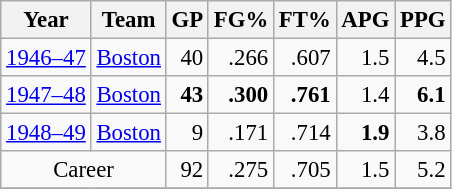<table class="wikitable sortable" style="font-size:95%; text-align:right;">
<tr>
<th>Year</th>
<th>Team</th>
<th>GP</th>
<th>FG%</th>
<th>FT%</th>
<th>APG</th>
<th>PPG</th>
</tr>
<tr>
<td style="text-align:left;"><a href='#'>1946–47</a></td>
<td style="text-align:left;"><a href='#'>Boston</a></td>
<td>40</td>
<td>.266</td>
<td>.607</td>
<td>1.5</td>
<td>4.5</td>
</tr>
<tr>
<td style="text-align:left;"><a href='#'>1947–48</a></td>
<td style="text-align:left;"><a href='#'>Boston</a></td>
<td><strong>43</strong></td>
<td><strong>.300</strong></td>
<td><strong>.761</strong></td>
<td>1.4</td>
<td><strong>6.1</strong></td>
</tr>
<tr>
<td style="text-align:left;"><a href='#'>1948–49</a></td>
<td style="text-align:left;"><a href='#'>Boston</a></td>
<td>9</td>
<td>.171</td>
<td>.714</td>
<td><strong>1.9</strong></td>
<td>3.8</td>
</tr>
<tr>
<td style="text-align:center;" colspan="2">Career</td>
<td>92</td>
<td>.275</td>
<td>.705</td>
<td>1.5</td>
<td>5.2</td>
</tr>
<tr>
</tr>
</table>
